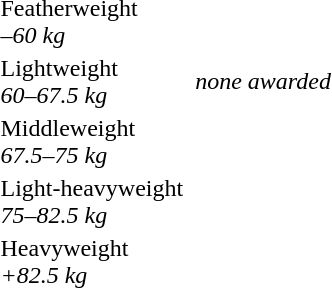<table>
<tr>
<td>Featherweight<br><span><em>–60 kg</em></span><br></td>
<td></td>
<td></td>
<td></td>
</tr>
<tr>
<td rowspan=2>Lightweight<br><span><em>60–67.5 kg</em></span><br></td>
<td></td>
<td rowspan=2><em>none awarded</em></td>
<td rowspan=2></td>
</tr>
<tr>
<td></td>
</tr>
<tr>
<td>Middleweight<br><span><em>67.5–75 kg</em></span><br></td>
<td></td>
<td></td>
<td></td>
</tr>
<tr>
<td>Light-heavyweight<br><span><em>75–82.5 kg</em></span><br></td>
<td></td>
<td></td>
<td></td>
</tr>
<tr>
<td>Heavyweight<br><span><em>+82.5 kg</em></span><br></td>
<td></td>
<td></td>
<td></td>
</tr>
</table>
